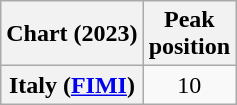<table class="wikitable sortable plainrowheaders" style="text-align:center">
<tr>
<th scope="col">Chart (2023)</th>
<th scope="col">Peak<br>position</th>
</tr>
<tr>
<th scope="row">Italy (<a href='#'>FIMI</a>)</th>
<td align="center">10</td>
</tr>
</table>
